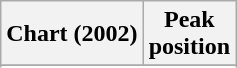<table class="wikitable sortable plainrowheaders" style="text-align:center">
<tr>
<th scope="col">Chart (2002)</th>
<th scope="col">Peak<br>position</th>
</tr>
<tr>
</tr>
<tr>
</tr>
<tr>
</tr>
</table>
